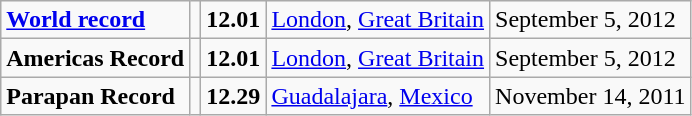<table class="wikitable">
<tr>
<td><strong><a href='#'>World record</a></strong></td>
<td></td>
<td><strong>12.01</strong></td>
<td><a href='#'>London</a>, <a href='#'>Great Britain</a></td>
<td>September 5, 2012</td>
</tr>
<tr>
<td><strong>Americas Record</strong></td>
<td></td>
<td><strong>12.01</strong></td>
<td><a href='#'>London</a>, <a href='#'>Great Britain</a></td>
<td>September 5, 2012</td>
</tr>
<tr>
<td><strong>Parapan Record</strong></td>
<td></td>
<td><strong>12.29</strong></td>
<td><a href='#'>Guadalajara</a>, <a href='#'>Mexico</a></td>
<td>November 14, 2011</td>
</tr>
</table>
